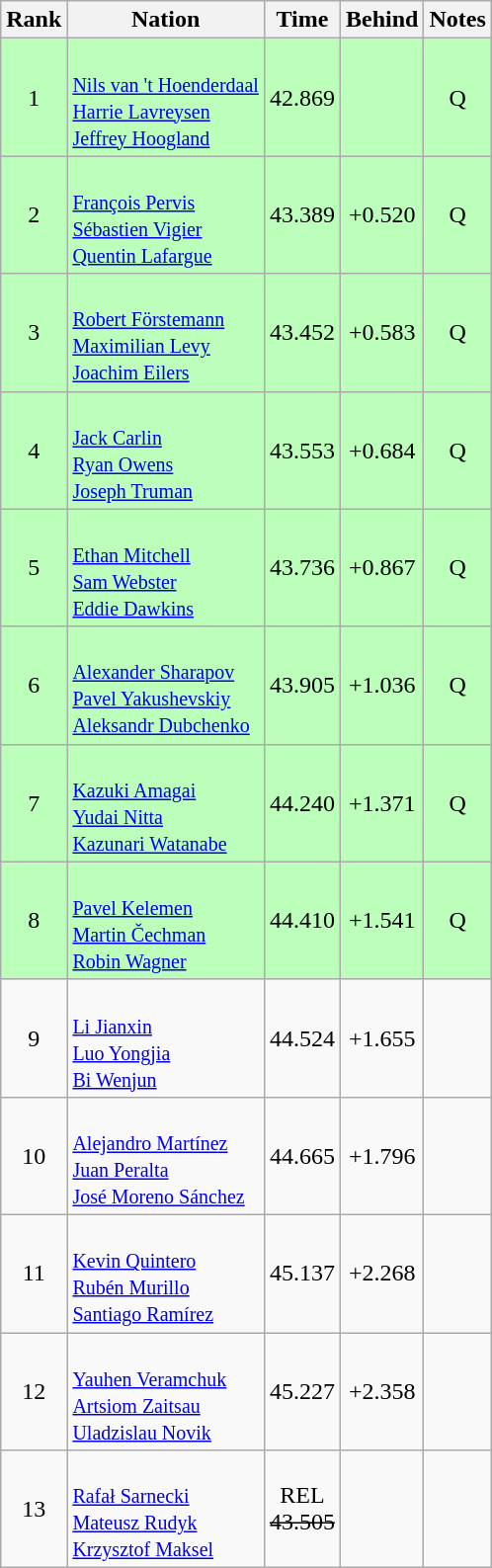<table class="wikitable sortable" style="text-align:center">
<tr>
<th>Rank</th>
<th>Nation</th>
<th>Time</th>
<th>Behind</th>
<th>Notes</th>
</tr>
<tr bgcolor=bbffbb>
<td>1</td>
<td align=left><br><small><a href='#'>Nils van 't Hoenderdaal</a><br><a href='#'>Harrie Lavreysen</a><br><a href='#'>Jeffrey Hoogland</a></small></td>
<td>42.869</td>
<td></td>
<td>Q</td>
</tr>
<tr bgcolor=bbffbb>
<td>2</td>
<td align=left><br><small><a href='#'>François Pervis</a><br><a href='#'>Sébastien Vigier</a><br><a href='#'>Quentin Lafargue</a></small></td>
<td>43.389</td>
<td>+0.520</td>
<td>Q</td>
</tr>
<tr bgcolor=bbffbb>
<td>3</td>
<td align=left><br><small><a href='#'>Robert Förstemann</a><br><a href='#'>Maximilian Levy</a><br><a href='#'>Joachim Eilers</a></small></td>
<td>43.452</td>
<td>+0.583</td>
<td>Q</td>
</tr>
<tr bgcolor=bbffbb>
<td>4</td>
<td align=left><br><small><a href='#'>Jack Carlin</a><br><a href='#'>Ryan Owens</a><br><a href='#'>Joseph Truman</a></small></td>
<td>43.553</td>
<td>+0.684</td>
<td>Q</td>
</tr>
<tr bgcolor=bbffbb>
<td>5</td>
<td align=left><br><small><a href='#'>Ethan Mitchell</a><br><a href='#'>Sam Webster</a><br><a href='#'>Eddie Dawkins</a></small></td>
<td>43.736</td>
<td>+0.867</td>
<td>Q</td>
</tr>
<tr bgcolor=bbffbb>
<td>6</td>
<td align=left><br><small><a href='#'>Alexander Sharapov</a><br><a href='#'>Pavel Yakushevskiy</a><br><a href='#'>Aleksandr Dubchenko</a></small></td>
<td>43.905</td>
<td>+1.036</td>
<td>Q</td>
</tr>
<tr bgcolor=bbffbb>
<td>7</td>
<td align=left><br><small><a href='#'>Kazuki Amagai</a><br><a href='#'>Yudai Nitta</a><br><a href='#'>Kazunari Watanabe</a></small></td>
<td>44.240</td>
<td>+1.371</td>
<td>Q</td>
</tr>
<tr bgcolor=bbffbb>
<td>8</td>
<td align=left><br><small><a href='#'>Pavel Kelemen</a><br><a href='#'>Martin Čechman</a><br><a href='#'>Robin Wagner</a></small></td>
<td>44.410</td>
<td>+1.541</td>
<td>Q</td>
</tr>
<tr>
<td>9</td>
<td align=left><br><small><a href='#'>Li Jianxin</a><br><a href='#'>Luo Yongjia</a><br><a href='#'>Bi Wenjun</a></small></td>
<td>44.524</td>
<td>+1.655</td>
<td></td>
</tr>
<tr>
<td>10</td>
<td align=left><br><small><a href='#'>Alejandro Martínez</a><br><a href='#'>Juan Peralta</a><br><a href='#'>José Moreno Sánchez</a></small></td>
<td>44.665</td>
<td>+1.796</td>
<td></td>
</tr>
<tr>
<td>11</td>
<td align=left><br><small><a href='#'>Kevin Quintero</a><br><a href='#'>Rubén Murillo</a><br><a href='#'>Santiago Ramírez</a></small></td>
<td>45.137</td>
<td>+2.268</td>
<td></td>
</tr>
<tr>
<td>12</td>
<td align=left><br><small><a href='#'>Yauhen Veramchuk</a><br><a href='#'>Artsiom Zaitsau</a><br><a href='#'>Uladzislau Novik</a></small></td>
<td>45.227</td>
<td>+2.358</td>
<td></td>
</tr>
<tr>
<td>13</td>
<td align=left><br><small><a href='#'>Rafał Sarnecki</a><br><a href='#'>Mateusz Rudyk</a><br><a href='#'>Krzysztof Maksel</a></small></td>
<td>REL<br><s>43.505</s></td>
<td></td>
<td></td>
</tr>
</table>
